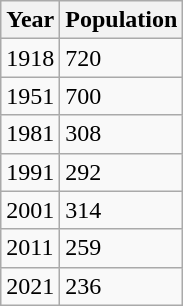<table class=wikitable>
<tr>
<th>Year</th>
<th>Population</th>
</tr>
<tr>
<td>1918</td>
<td>720</td>
</tr>
<tr>
<td>1951</td>
<td>700</td>
</tr>
<tr>
<td>1981</td>
<td>308</td>
</tr>
<tr>
<td>1991</td>
<td>292</td>
</tr>
<tr>
<td>2001</td>
<td>314</td>
</tr>
<tr>
<td>2011</td>
<td>259</td>
</tr>
<tr>
<td>2021</td>
<td>236</td>
</tr>
</table>
